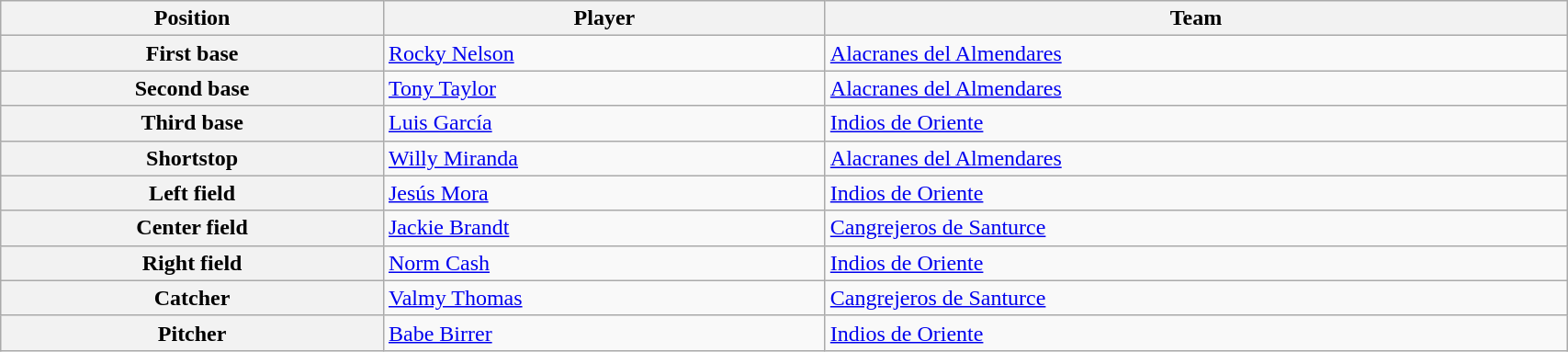<table class="wikitable plainrowheaders" style="border-collapse:collapse; width:90%">
<tr>
<th>Position</th>
<th>Player</th>
<th>Team</th>
</tr>
<tr>
<th scope="row"><strong>First base</strong></th>
<td> <a href='#'>Rocky Nelson</a></td>
<td> <a href='#'>Alacranes del Almendares</a></td>
</tr>
<tr>
<th scope="row"><strong>Second base</strong></th>
<td> <a href='#'>Tony Taylor</a></td>
<td> <a href='#'>Alacranes del Almendares</a></td>
</tr>
<tr>
<th scope="row"><strong>Third base</strong></th>
<td> <a href='#'>Luis García</a></td>
<td> <a href='#'>Indios de Oriente</a></td>
</tr>
<tr>
<th scope="row"><strong>Shortstop</strong></th>
<td> <a href='#'>Willy Miranda</a></td>
<td> <a href='#'>Alacranes del Almendares</a></td>
</tr>
<tr>
<th scope="row"><strong>Left field</strong></th>
<td> <a href='#'>Jesús Mora</a></td>
<td> <a href='#'>Indios de Oriente</a></td>
</tr>
<tr>
<th scope="row"><strong>Center field</strong></th>
<td> <a href='#'>Jackie Brandt</a></td>
<td> <a href='#'>Cangrejeros de Santurce</a></td>
</tr>
<tr>
<th scope="row"><strong>Right field</strong></th>
<td> <a href='#'>Norm Cash</a></td>
<td> <a href='#'>Indios de Oriente</a></td>
</tr>
<tr>
<th scope="row"><strong>Catcher</strong></th>
<td> <a href='#'>Valmy Thomas</a></td>
<td> <a href='#'>Cangrejeros de Santurce</a></td>
</tr>
<tr>
<th scope="row"><strong>Pitcher</strong></th>
<td> <a href='#'>Babe Birrer</a></td>
<td> <a href='#'>Indios de Oriente</a></td>
</tr>
</table>
